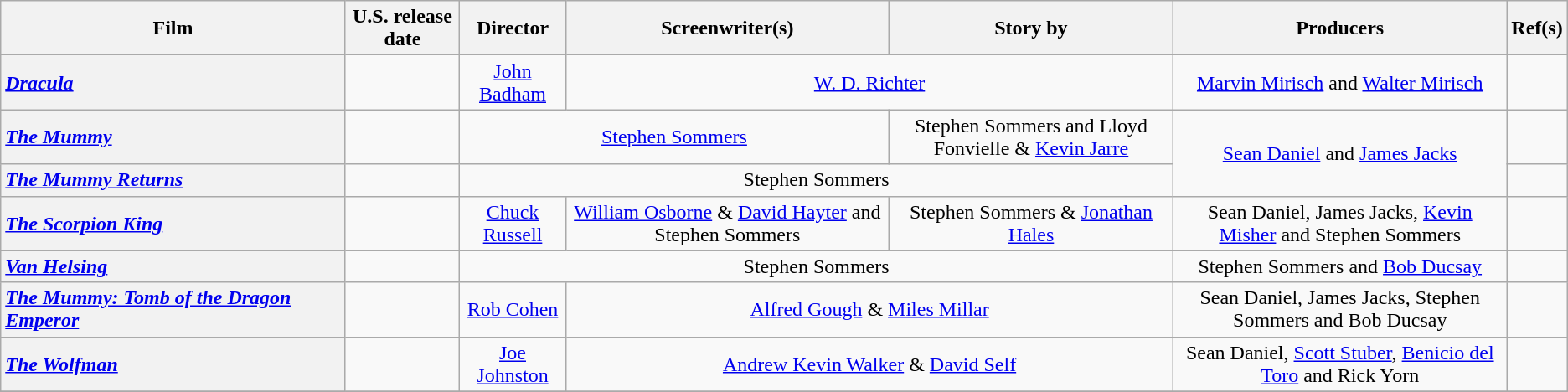<table class="wikitable plainrowheaders" width:99%;" style="text-align:center;">
<tr>
<th style="width:22%;">Film</th>
<th>U.S. release date</th>
<th>Director</th>
<th>Screenwriter(s)</th>
<th>Story by</th>
<th>Producers</th>
<th>Ref(s)</th>
</tr>
<tr>
<th scope="row" style="text-align:left;"><em><a href='#'>Dracula</a></em></th>
<td style="text-align:center;"></td>
<td><a href='#'>John Badham</a></td>
<td colspan="2"><a href='#'>W. D. Richter</a></td>
<td><a href='#'>Marvin Mirisch</a> and <a href='#'>Walter Mirisch</a></td>
<td></td>
</tr>
<tr>
<th scope="row" style="text-align:left;"><em><a href='#'>The Mummy</a></em></th>
<td style="text-align:center;"></td>
<td colspan="2"><a href='#'>Stephen Sommers</a></td>
<td>Stephen Sommers and Lloyd Fonvielle & <a href='#'>Kevin Jarre</a></td>
<td rowspan="2"><a href='#'>Sean Daniel</a> and <a href='#'>James Jacks</a></td>
<td></td>
</tr>
<tr>
<th scope="row" style="text-align:left;"><em><a href='#'>The Mummy Returns</a></em></th>
<td style="text-align:center;"></td>
<td colspan="3">Stephen Sommers</td>
<td></td>
</tr>
<tr>
<th scope="row" style="text-align:left;"><em><a href='#'>The Scorpion King</a></em></th>
<td style="text-align:center;"></td>
<td><a href='#'>Chuck Russell</a></td>
<td><a href='#'>William Osborne</a> & <a href='#'>David Hayter</a> and Stephen Sommers</td>
<td>Stephen Sommers & <a href='#'>Jonathan Hales</a></td>
<td>Sean Daniel, James Jacks, <a href='#'>Kevin Misher</a> and Stephen Sommers</td>
<td></td>
</tr>
<tr>
<th scope="row" style="text-align:left;"><em><a href='#'>Van Helsing</a></em></th>
<td style="text-align:center;"></td>
<td colspan="3">Stephen Sommers</td>
<td>Stephen Sommers and <a href='#'>Bob Ducsay</a></td>
<td></td>
</tr>
<tr>
<th scope="row" style="text-align:left;"><em><a href='#'>The Mummy: Tomb of the Dragon Emperor</a></em></th>
<td style="text-align:center;"></td>
<td><a href='#'>Rob Cohen</a></td>
<td colspan="2"><a href='#'>Alfred Gough</a> & <a href='#'>Miles Millar</a></td>
<td>Sean Daniel, James Jacks, Stephen Sommers and Bob Ducsay</td>
<td></td>
</tr>
<tr>
<th scope="row" style="text-align:left;"><em><a href='#'>The Wolfman</a></em></th>
<td style="text-align:center;"></td>
<td><a href='#'>Joe Johnston</a></td>
<td colspan="2"><a href='#'>Andrew Kevin Walker</a> & <a href='#'>David Self</a></td>
<td>Sean Daniel, <a href='#'>Scott Stuber</a>, <a href='#'>Benicio del Toro</a> and Rick Yorn</td>
<td></td>
</tr>
<tr>
</tr>
</table>
